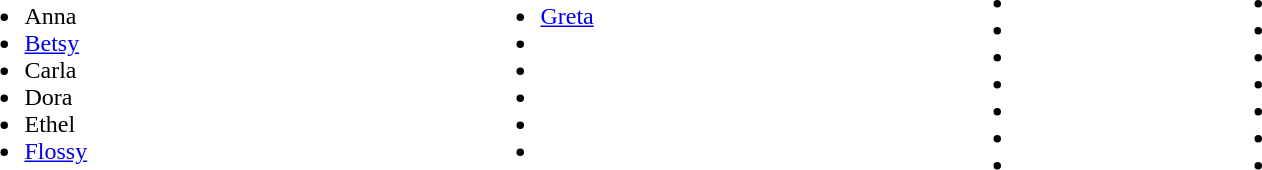<table width=80%>
<tr>
<td><br><ul><li>Anna</li><li><a href='#'>Betsy</a></li><li>Carla</li><li>Dora</li><li>Ethel</li><li><a href='#'>Flossy</a></li></ul></td>
<td><br><ul><li><a href='#'>Greta</a></li><li></li><li></li><li></li><li></li><li></li></ul></td>
<td><br><ul><li></li><li></li><li></li><li></li><li></li><li></li><li></li></ul></td>
<td><br><ul><li></li><li></li><li></li><li></li><li></li><li></li><li></li></ul></td>
</tr>
</table>
